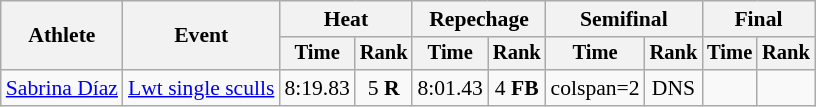<table class="wikitable" style="font-size:90%;text-align:center">
<tr>
<th rowspan=2>Athlete</th>
<th rowspan=2>Event</th>
<th colspan=2>Heat</th>
<th colspan=2>Repechage</th>
<th colspan=2>Semifinal</th>
<th colspan=2>Final</th>
</tr>
<tr style=font-size:95%>
<th>Time</th>
<th>Rank</th>
<th>Time</th>
<th>Rank</th>
<th>Time</th>
<th>Rank</th>
<th>Time</th>
<th>Rank</th>
</tr>
<tr>
<td align=left><a href='#'>Sabrina Díaz</a></td>
<td align=left><a href='#'>Lwt single sculls</a></td>
<td>8:19.83</td>
<td>5 <strong>R</strong></td>
<td>8:01.43</td>
<td>4 <strong>FB</strong></td>
<td>colspan=2 </td>
<td>DNS</td>
<td></td>
</tr>
</table>
